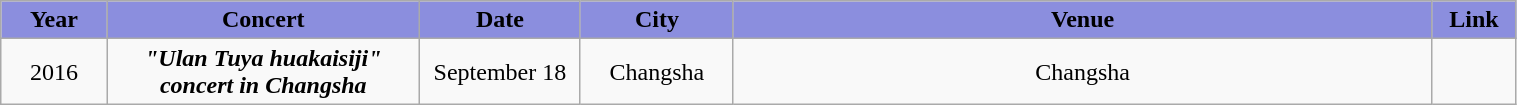<table class="wikitable sortable mw-collapsible" width="80%" style="text-align:center">
<tr align="center" style="background:#8B8EDE">
<td style="width:2%"><strong>Year</strong></td>
<td style="width:8%"><strong>Concert</strong></td>
<td style="width:2%"><strong>Date</strong></td>
<td style="width:2%"><strong>City</strong></td>
<td style="width:18%"><strong>Venue</strong></td>
<td style="width:1%"><strong>Link</strong></td>
</tr>
<tr>
<td rowspan="2">2016</td>
<td rowspan="2"><strong><em>"Ulan Tuya huakaisiji" concert in Changsha</em></strong></td>
<td>September 18</td>
<td>Changsha</td>
<td>Changsha</td>
<td></td>
</tr>
</table>
